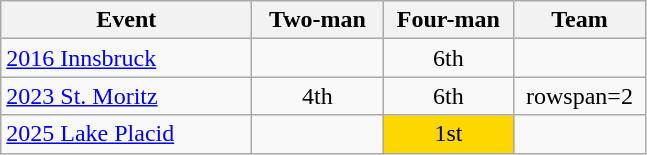<table class="wikitable" style="text-align:center">
<tr>
<th style="width:160px">Event</th>
<th style="width:80px">Two-man</th>
<th style="width:80px">Four-man</th>
<th style="width:80px">Team</th>
</tr>
<tr>
<td style="text-align:left"> <a href='#'>2016 Innsbruck</a></td>
<td></td>
<td>6th</td>
<td></td>
</tr>
<tr>
<td style="text-align:left"> <a href='#'>2023 St. Moritz</a></td>
<td>4th</td>
<td>6th</td>
<td>rowspan=2 </td>
</tr>
<tr>
<td style="text-align:left"> <a href='#'>2025 Lake Placid</a></td>
<td></td>
<td style="background:gold">1st</td>
</tr>
</table>
